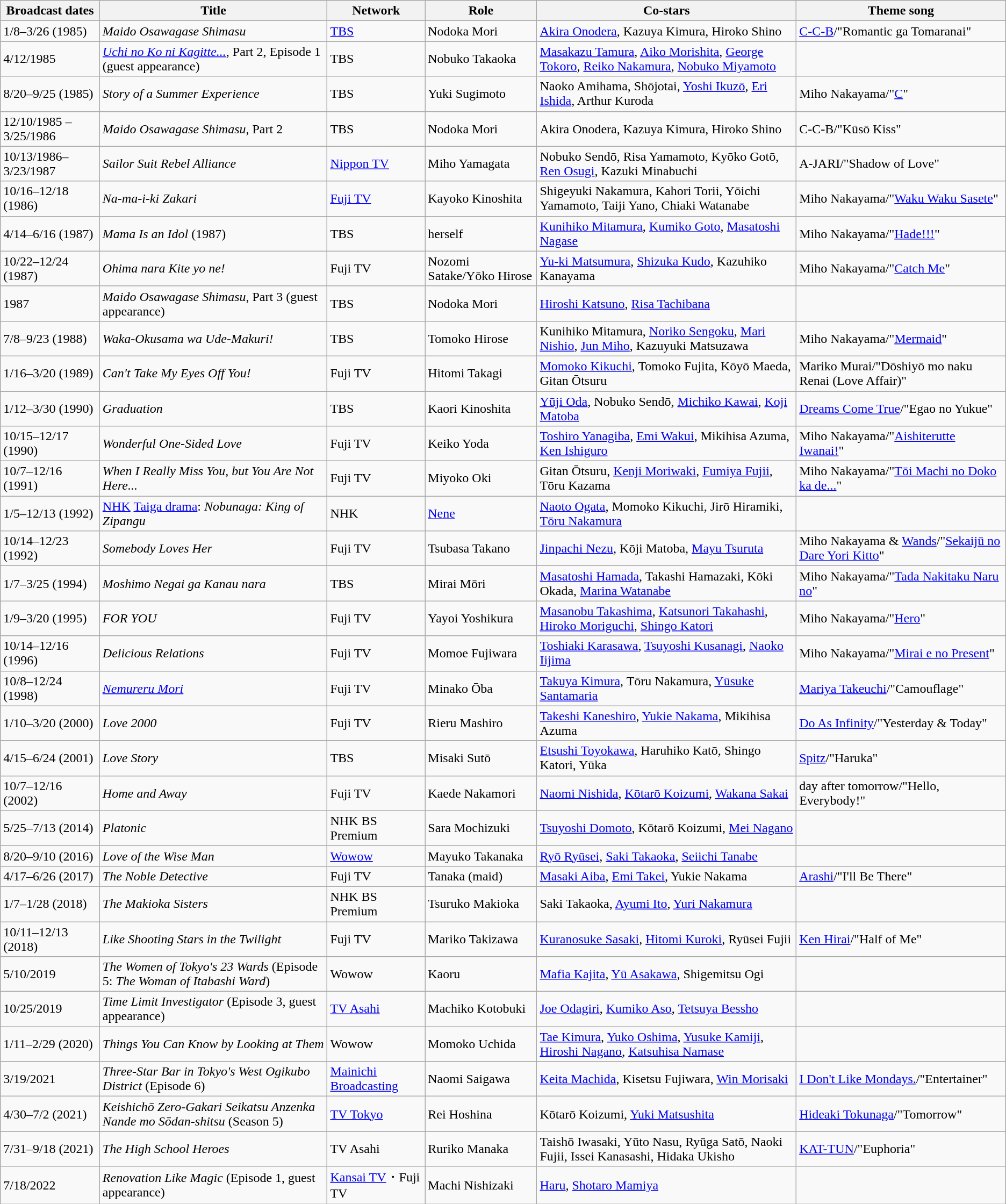<table class=wikitable>
<tr>
<th>Broadcast dates</th>
<th>Title</th>
<th>Network</th>
<th>Role</th>
<th>Co-stars</th>
<th>Theme song</th>
</tr>
<tr>
<td>1/8–3/26 (1985)</td>
<td><em>Maido Osawagase Shimasu</em></td>
<td><a href='#'>TBS</a></td>
<td>Nodoka Mori</td>
<td><a href='#'>Akira Onodera</a>, Kazuya Kimura, Hiroko Shino</td>
<td><a href='#'>C-C-B</a>/"Romantic ga Tomaranai"</td>
</tr>
<tr>
<td>4/12/1985</td>
<td><em><a href='#'>Uchi no Ko ni Kagitte...</a></em>, Part 2, Episode 1 (guest appearance)</td>
<td>TBS</td>
<td>Nobuko Takaoka</td>
<td><a href='#'>Masakazu Tamura</a>, <a href='#'>Aiko Morishita</a>, <a href='#'>George Tokoro</a>, <a href='#'>Reiko Nakamura</a>, <a href='#'>Nobuko Miyamoto</a></td>
<td></td>
</tr>
<tr>
<td>8/20–9/25 (1985)</td>
<td><em>Story of a Summer Experience</em></td>
<td>TBS</td>
<td>Yuki Sugimoto</td>
<td>Naoko Amihama, Shōjotai, <a href='#'>Yoshi Ikuzō</a>, <a href='#'>Eri Ishida</a>, Arthur Kuroda</td>
<td>Miho Nakayama/"<a href='#'>C</a>"</td>
</tr>
<tr>
<td>12/10/1985 – 3/25/1986</td>
<td><em>Maido Osawagase Shimasu</em>, Part 2</td>
<td>TBS</td>
<td>Nodoka Mori</td>
<td>Akira Onodera, Kazuya Kimura, Hiroko Shino</td>
<td>C-C-B/"Kūsō Kiss"</td>
</tr>
<tr>
<td>10/13/1986–3/23/1987</td>
<td><em>Sailor Suit Rebel Alliance</em></td>
<td><a href='#'>Nippon TV</a></td>
<td>Miho Yamagata</td>
<td>Nobuko Sendō, Risa Yamamoto, Kyōko Gotō, <a href='#'>Ren Osugi</a>, Kazuki Minabuchi</td>
<td>A-JARI/"Shadow of Love"</td>
</tr>
<tr>
<td>10/16–12/18 (1986)</td>
<td><em>Na-ma-i-ki Zakari</em></td>
<td><a href='#'>Fuji TV</a></td>
<td>Kayoko Kinoshita</td>
<td>Shigeyuki Nakamura, Kahori Torii, Yōichi Yamamoto, Taiji Yano, Chiaki Watanabe</td>
<td>Miho Nakayama/"<a href='#'>Waku Waku Sasete</a>"</td>
</tr>
<tr>
<td>4/14–6/16 (1987)</td>
<td><em>Mama Is an Idol</em> (1987)</td>
<td>TBS</td>
<td>herself</td>
<td><a href='#'>Kunihiko Mitamura</a>, <a href='#'>Kumiko Goto</a>, <a href='#'>Masatoshi Nagase</a></td>
<td>Miho Nakayama/"<a href='#'>Hade!!!</a>"</td>
</tr>
<tr>
<td>10/22–12/24 (1987)</td>
<td><em>Ohima nara Kite yo ne!</em></td>
<td>Fuji TV</td>
<td>Nozomi Satake/Yōko Hirose</td>
<td><a href='#'>Yu-ki Matsumura</a>, <a href='#'>Shizuka Kudo</a>, Kazuhiko Kanayama</td>
<td>Miho Nakayama/"<a href='#'>Catch Me</a>"</td>
</tr>
<tr>
<td>1987</td>
<td><em>Maido Osawagase Shimasu</em>, Part 3 (guest appearance)</td>
<td>TBS</td>
<td>Nodoka Mori</td>
<td><a href='#'>Hiroshi Katsuno</a>, <a href='#'>Risa Tachibana</a></td>
<td></td>
</tr>
<tr>
<td>7/8–9/23 (1988)</td>
<td><em>Waka-Okusama wa Ude-Makuri!</em></td>
<td>TBS</td>
<td>Tomoko Hirose</td>
<td>Kunihiko Mitamura, <a href='#'>Noriko Sengoku</a>, <a href='#'>Mari Nishio</a>, <a href='#'>Jun Miho</a>, Kazuyuki Matsuzawa</td>
<td>Miho Nakayama/"<a href='#'>Mermaid</a>"</td>
</tr>
<tr>
<td>1/16–3/20 (1989)</td>
<td><em>Can't Take My Eyes Off You!</em></td>
<td>Fuji TV</td>
<td>Hitomi Takagi</td>
<td><a href='#'>Momoko Kikuchi</a>, Tomoko Fujita, Kōyō Maeda, Gitan Ōtsuru</td>
<td>Mariko Murai/"Dōshiyō mo naku Renai (Love Affair)"</td>
</tr>
<tr>
<td>1/12–3/30 (1990)</td>
<td><em>Graduation</em></td>
<td>TBS</td>
<td>Kaori Kinoshita</td>
<td><a href='#'>Yūji Oda</a>, Nobuko Sendō, <a href='#'>Michiko Kawai</a>, <a href='#'>Koji Matoba</a></td>
<td><a href='#'>Dreams Come True</a>/"Egao no Yukue"</td>
</tr>
<tr>
<td>10/15–12/17 (1990)</td>
<td><em>Wonderful One-Sided Love</em></td>
<td>Fuji TV</td>
<td>Keiko Yoda</td>
<td><a href='#'>Toshiro Yanagiba</a>, <a href='#'>Emi Wakui</a>, Mikihisa Azuma, <a href='#'>Ken Ishiguro</a></td>
<td>Miho Nakayama/"<a href='#'>Aishiterutte Iwanai!</a>"</td>
</tr>
<tr>
<td>10/7–12/16 (1991)</td>
<td><em>When I Really Miss You, but You Are Not Here...</em></td>
<td>Fuji TV</td>
<td>Miyoko Oki</td>
<td>Gitan Ōtsuru, <a href='#'>Kenji Moriwaki</a>, <a href='#'>Fumiya Fujii</a>, Tōru Kazama</td>
<td>Miho Nakayama/"<a href='#'>Tōi Machi no Doko ka de...</a>"</td>
</tr>
<tr>
<td>1/5–12/13 (1992)</td>
<td><a href='#'>NHK</a> <a href='#'>Taiga drama</a>: <em>Nobunaga: King of Zipangu</em></td>
<td>NHK</td>
<td><a href='#'>Nene</a></td>
<td><a href='#'>Naoto Ogata</a>, Momoko Kikuchi, Jirō Hiramiki, <a href='#'>Tōru Nakamura</a></td>
<td></td>
</tr>
<tr>
<td>10/14–12/23 (1992)</td>
<td><em>Somebody Loves Her</em></td>
<td>Fuji TV</td>
<td>Tsubasa Takano</td>
<td><a href='#'>Jinpachi Nezu</a>, Kōji Matoba, <a href='#'>Mayu Tsuruta</a></td>
<td>Miho Nakayama & <a href='#'>Wands</a>/"<a href='#'>Sekaijū no Dare Yori Kitto</a>"</td>
</tr>
<tr>
<td>1/7–3/25 (1994)</td>
<td><em>Moshimo Negai ga Kanau nara</em></td>
<td>TBS</td>
<td>Mirai Mōri</td>
<td><a href='#'>Masatoshi Hamada</a>, Takashi Hamazaki, Kōki Okada, <a href='#'>Marina Watanabe</a></td>
<td>Miho Nakayama/"<a href='#'>Tada Nakitaku Naru no</a>"</td>
</tr>
<tr>
<td>1/9–3/20 (1995)</td>
<td><em>FOR YOU</em></td>
<td>Fuji TV</td>
<td>Yayoi Yoshikura</td>
<td><a href='#'>Masanobu Takashima</a>, <a href='#'>Katsunori Takahashi</a>, <a href='#'>Hiroko Moriguchi</a>, <a href='#'>Shingo Katori</a></td>
<td>Miho Nakayama/"<a href='#'>Hero</a>"</td>
</tr>
<tr>
<td>10/14–12/16 (1996)</td>
<td><em>Delicious Relations</em></td>
<td>Fuji TV</td>
<td>Momoe Fujiwara</td>
<td><a href='#'>Toshiaki Karasawa</a>, <a href='#'>Tsuyoshi Kusanagi</a>, <a href='#'>Naoko Iijima</a></td>
<td>Miho Nakayama/"<a href='#'>Mirai e no Present</a>"</td>
</tr>
<tr>
<td>10/8–12/24 (1998)</td>
<td><em><a href='#'>Nemureru Mori</a></em></td>
<td>Fuji TV</td>
<td>Minako Ōba</td>
<td><a href='#'>Takuya Kimura</a>, Tōru Nakamura, <a href='#'>Yūsuke Santamaria</a></td>
<td><a href='#'>Mariya Takeuchi</a>/"Camouflage"</td>
</tr>
<tr>
<td>1/10–3/20 (2000)</td>
<td><em>Love 2000</em></td>
<td>Fuji TV</td>
<td>Rieru Mashiro</td>
<td><a href='#'>Takeshi Kaneshiro</a>, <a href='#'>Yukie Nakama</a>, Mikihisa Azuma</td>
<td><a href='#'>Do As Infinity</a>/"Yesterday & Today"</td>
</tr>
<tr>
<td>4/15–6/24 (2001)</td>
<td><em>Love Story</em></td>
<td>TBS</td>
<td>Misaki Sutō</td>
<td><a href='#'>Etsushi Toyokawa</a>, Haruhiko Katō, Shingo Katori, Yūka</td>
<td><a href='#'>Spitz</a>/"Haruka"</td>
</tr>
<tr>
<td>10/7–12/16 (2002)</td>
<td><em>Home and Away</em></td>
<td>Fuji TV</td>
<td>Kaede Nakamori</td>
<td><a href='#'>Naomi Nishida</a>, <a href='#'>Kōtarō Koizumi</a>, <a href='#'>Wakana Sakai</a></td>
<td>day after tomorrow/"Hello, Everybody!"</td>
</tr>
<tr>
<td>5/25–7/13 (2014)</td>
<td><em>Platonic</em></td>
<td>NHK BS Premium</td>
<td>Sara Mochizuki</td>
<td><a href='#'>Tsuyoshi Domoto</a>, Kōtarō Koizumi, <a href='#'>Mei Nagano</a></td>
<td></td>
</tr>
<tr>
<td>8/20–9/10 (2016)</td>
<td><em>Love of the Wise Man</em></td>
<td><a href='#'>Wowow</a></td>
<td>Mayuko Takanaka</td>
<td><a href='#'>Ryō Ryūsei</a>, <a href='#'>Saki Takaoka</a>, <a href='#'>Seiichi Tanabe</a></td>
<td></td>
</tr>
<tr>
<td>4/17–6/26 (2017)</td>
<td><em>The Noble Detective</em></td>
<td>Fuji TV</td>
<td>Tanaka (maid)</td>
<td><a href='#'>Masaki Aiba</a>, <a href='#'>Emi Takei</a>, Yukie Nakama</td>
<td><a href='#'>Arashi</a>/"I'll Be There"</td>
</tr>
<tr>
<td>1/7–1/28 (2018)</td>
<td><em>The Makioka Sisters</em></td>
<td>NHK BS Premium</td>
<td>Tsuruko Makioka</td>
<td>Saki Takaoka, <a href='#'>Ayumi Ito</a>, <a href='#'>Yuri Nakamura</a></td>
<td></td>
</tr>
<tr>
<td>10/11–12/13 (2018)</td>
<td><em>Like Shooting Stars in the Twilight</em></td>
<td>Fuji TV</td>
<td>Mariko Takizawa</td>
<td><a href='#'>Kuranosuke Sasaki</a>, <a href='#'>Hitomi Kuroki</a>, Ryūsei Fujii</td>
<td><a href='#'>Ken Hirai</a>/"Half of Me"</td>
</tr>
<tr>
<td>5/10/2019</td>
<td><em>The Women of Tokyo's 23 Wards</em> (Episode 5: <em>The Woman of Itabashi Ward</em>)</td>
<td>Wowow</td>
<td>Kaoru</td>
<td><a href='#'>Mafia Kajita</a>, <a href='#'>Yū Asakawa</a>, Shigemitsu Ogi</td>
<td></td>
</tr>
<tr>
<td>10/25/2019</td>
<td><em>Time Limit Investigator</em> (Episode 3, guest appearance)</td>
<td><a href='#'>TV Asahi</a></td>
<td>Machiko Kotobuki</td>
<td><a href='#'>Joe Odagiri</a>, <a href='#'>Kumiko Aso</a>, <a href='#'>Tetsuya Bessho</a></td>
<td></td>
</tr>
<tr>
<td>1/11–2/29 (2020)</td>
<td><em>Things You Can Know by Looking at Them</em></td>
<td>Wowow</td>
<td>Momoko Uchida</td>
<td><a href='#'>Tae Kimura</a>, <a href='#'>Yuko Oshima</a>, <a href='#'>Yusuke Kamiji</a>, <a href='#'>Hiroshi Nagano</a>, <a href='#'>Katsuhisa Namase</a></td>
<td></td>
</tr>
<tr>
<td>3/19/2021</td>
<td><em>Three-Star Bar in Tokyo's West Ogikubo District</em> (Episode 6)</td>
<td><a href='#'>Mainichi Broadcasting</a></td>
<td>Naomi Saigawa</td>
<td><a href='#'>Keita Machida</a>, Kisetsu Fujiwara, <a href='#'>Win Morisaki</a></td>
<td><a href='#'>I Don't Like Mondays.</a>/"Entertainer"</td>
</tr>
<tr>
<td>4/30–7/2 (2021)</td>
<td><em>Keishichō Zero-Gakari Seikatsu Anzenka Nande mo Sōdan-shitsu</em> (Season 5)</td>
<td><a href='#'>TV Tokyo</a></td>
<td>Rei Hoshina</td>
<td>Kōtarō Koizumi, <a href='#'>Yuki Matsushita</a></td>
<td><a href='#'>Hideaki Tokunaga</a>/"Tomorrow"</td>
</tr>
<tr>
<td>7/31–9/18 (2021)</td>
<td><em>The High School Heroes</em></td>
<td>TV Asahi</td>
<td>Ruriko Manaka</td>
<td>Taishō Iwasaki, Yūto Nasu, Ryūga Satō, Naoki Fujii, Issei Kanasashi, Hidaka Ukisho</td>
<td><a href='#'>KAT-TUN</a>/"Euphoria"</td>
</tr>
<tr>
<td>7/18/2022</td>
<td><em>Renovation Like Magic</em> (Episode 1, guest appearance)</td>
<td><a href='#'>Kansai TV</a>・Fuji TV</td>
<td>Machi Nishizaki</td>
<td><a href='#'>Haru</a>, <a href='#'>Shotaro Mamiya</a></td>
<td></td>
</tr>
</table>
